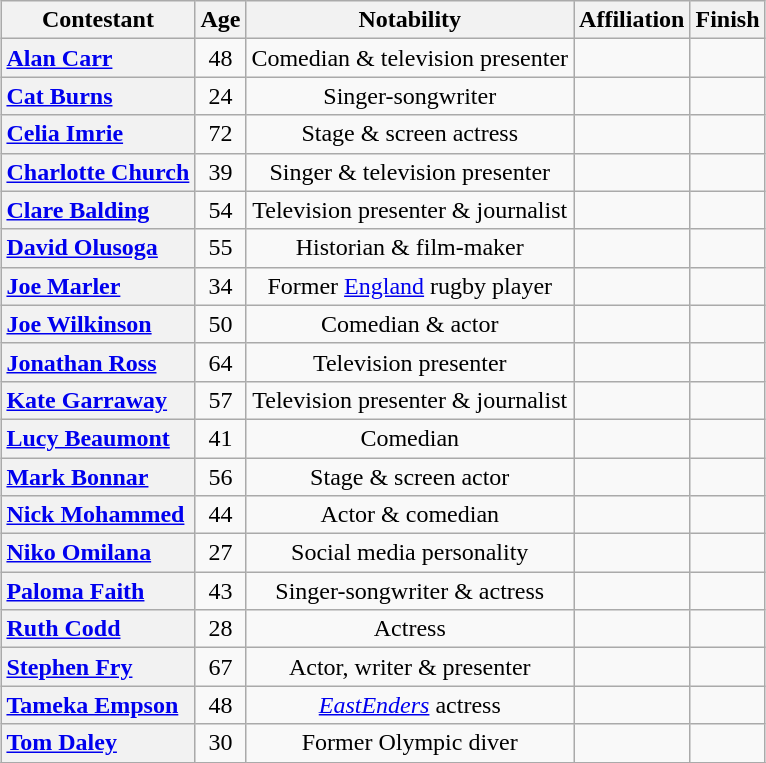<table class="wikitable sortable" style="margin:auto; text-align:center">
<tr>
<th rowspan="2" scope="col">Contestant</th>
<th rowspan="2" scope="col">Age</th>
<th rowspan="2" scope="col">Notability</th>
<th rowspan="2">Affiliation</th>
<th rowspan="2">Finish</th>
</tr>
<tr>
</tr>
<tr>
<th style="text-align:left"><a href='#'>Alan Carr</a></th>
<td>48</td>
<td>Comedian & television presenter</td>
<td></td>
<td></td>
</tr>
<tr>
<th style="text-align:left"><a href='#'>Cat Burns</a></th>
<td>24</td>
<td>Singer-songwriter</td>
<td></td>
<td></td>
</tr>
<tr>
<th style="text-align:left"><a href='#'>Celia Imrie</a></th>
<td>72</td>
<td>Stage & screen actress</td>
<td></td>
<td></td>
</tr>
<tr>
<th style="text-align:left"><a href='#'>Charlotte Church</a></th>
<td>39</td>
<td>Singer & television presenter</td>
<td></td>
<td></td>
</tr>
<tr>
<th style="text-align:left"><a href='#'>Clare Balding</a></th>
<td>54</td>
<td>Television presenter & journalist</td>
<td></td>
<td></td>
</tr>
<tr>
<th style="text-align:left"><a href='#'>David Olusoga</a></th>
<td>55</td>
<td>Historian & film-maker</td>
<td></td>
<td></td>
</tr>
<tr>
<th style="text-align:left"><a href='#'>Joe Marler</a></th>
<td>34</td>
<td>Former <a href='#'>England</a> rugby player</td>
<td></td>
<td></td>
</tr>
<tr>
<th style="text-align:left"><a href='#'>Joe Wilkinson</a></th>
<td>50</td>
<td>Comedian & actor</td>
<td></td>
<td></td>
</tr>
<tr>
<th style="text-align:left"><a href='#'>Jonathan Ross</a></th>
<td>64</td>
<td>Television presenter</td>
<td></td>
<td></td>
</tr>
<tr>
<th style="text-align:left"><a href='#'>Kate Garraway</a></th>
<td>57</td>
<td>Television presenter & journalist</td>
<td></td>
<td></td>
</tr>
<tr>
<th style="text-align:left"><a href='#'>Lucy Beaumont</a></th>
<td>41</td>
<td>Comedian</td>
<td></td>
<td></td>
</tr>
<tr>
<th style="text-align:left"><a href='#'>Mark Bonnar</a></th>
<td>56</td>
<td>Stage & screen actor</td>
<td></td>
<td></td>
</tr>
<tr>
<th style="text-align:left"><a href='#'>Nick Mohammed</a></th>
<td>44</td>
<td>Actor & comedian</td>
<td></td>
<td></td>
</tr>
<tr>
<th style="text-align:left"><a href='#'>Niko Omilana</a></th>
<td>27</td>
<td>Social media personality</td>
<td></td>
<td></td>
</tr>
<tr>
<th style="text-align:left"><a href='#'>Paloma Faith</a></th>
<td>43</td>
<td>Singer-songwriter & actress</td>
<td></td>
<td></td>
</tr>
<tr>
<th style="text-align:left"><a href='#'>Ruth Codd</a></th>
<td>28</td>
<td>Actress</td>
<td></td>
<td></td>
</tr>
<tr>
<th style="text-align:left"><a href='#'>Stephen Fry</a></th>
<td>67</td>
<td>Actor, writer & presenter</td>
<td></td>
<td></td>
</tr>
<tr>
<th style="text-align:left"><a href='#'>Tameka Empson</a></th>
<td>48</td>
<td><em><a href='#'>EastEnders</a></em> actress</td>
<td></td>
<td></td>
</tr>
<tr>
<th style="text-align:left"><a href='#'>Tom Daley</a></th>
<td>30</td>
<td>Former Olympic diver</td>
<td></td>
<td></td>
</tr>
<tr>
</tr>
</table>
